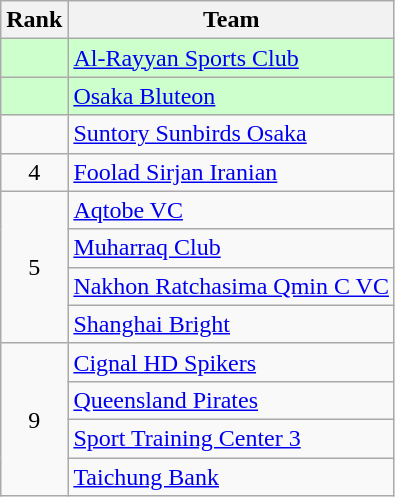<table class="wikitable" style="text-align:center;">
<tr>
<th>Rank</th>
<th>Team</th>
</tr>
<tr bgcolor=#CCFFCC>
<td></td>
<td style="text-align:left"> <a href='#'>Al-Rayyan Sports Club</a></td>
</tr>
<tr bgcolor=#CCFFCC>
<td></td>
<td style="text-align:left"> <a href='#'>Osaka Bluteon</a></td>
</tr>
<tr>
<td></td>
<td style="text-align:left"> <a href='#'>Suntory Sunbirds Osaka</a></td>
</tr>
<tr>
<td>4</td>
<td style="text-align:left"> <a href='#'>Foolad Sirjan Iranian</a></td>
</tr>
<tr>
<td rowspan="4">5</td>
<td style="text-align:left"> <a href='#'>Aqtobe VC</a></td>
</tr>
<tr>
<td style="text-align:left"> <a href='#'>Muharraq Club</a></td>
</tr>
<tr>
<td style="text-align:left"> <a href='#'>Nakhon Ratchasima Qmin C VC</a></td>
</tr>
<tr>
<td style="text-align:left"> <a href='#'>Shanghai Bright</a></td>
</tr>
<tr>
<td rowspan="4">9</td>
<td style="text-align:left"> <a href='#'>Cignal HD Spikers</a></td>
</tr>
<tr>
<td style="text-align:left"> <a href='#'>Queensland Pirates</a></td>
</tr>
<tr>
<td style="text-align:left"> <a href='#'>Sport Training Center 3</a></td>
</tr>
<tr>
<td style="text-align:left"> <a href='#'>Taichung Bank</a></td>
</tr>
</table>
